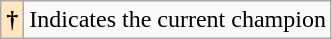<table class="wikitable">
<tr>
<th style="background-color:#FFE6BD">†</th>
<td>Indicates the current champion</td>
</tr>
</table>
